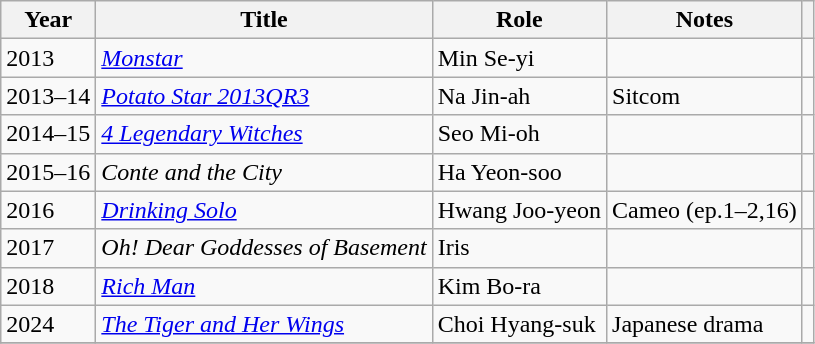<table class="wikitable sortable">
<tr>
<th scope="col">Year</th>
<th scope="col">Title</th>
<th scope="col">Role</th>
<th scope="col">Notes</th>
<th scope="col" class="unsortable"></th>
</tr>
<tr>
<td>2013</td>
<td><em><a href='#'>Monstar</a></em></td>
<td>Min Se-yi</td>
<td></td>
<td></td>
</tr>
<tr>
<td>2013–14</td>
<td><em><a href='#'>Potato Star 2013QR3</a></em></td>
<td>Na Jin-ah</td>
<td>Sitcom</td>
<td></td>
</tr>
<tr>
<td>2014–15</td>
<td><em><a href='#'>4 Legendary Witches</a></em></td>
<td>Seo Mi-oh</td>
<td></td>
<td></td>
</tr>
<tr>
<td>2015–16</td>
<td><em>Conte and the City</em></td>
<td>Ha Yeon-soo</td>
<td></td>
<td></td>
</tr>
<tr>
<td>2016</td>
<td><em><a href='#'>Drinking Solo</a></em></td>
<td>Hwang Joo-yeon</td>
<td>Cameo (ep.1–2,16)</td>
<td></td>
</tr>
<tr>
<td>2017</td>
<td><em>Oh! Dear Goddesses of Basement</em></td>
<td>Iris</td>
<td></td>
<td></td>
</tr>
<tr>
<td>2018</td>
<td><em><a href='#'>Rich Man</a></em></td>
<td>Kim Bo-ra</td>
<td></td>
<td></td>
</tr>
<tr>
<td>2024</td>
<td><em><a href='#'>The Tiger and Her Wings</a></em></td>
<td>Choi Hyang-suk</td>
<td>Japanese drama</td>
<td></td>
</tr>
<tr>
</tr>
</table>
